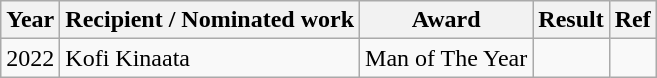<table class="wikitable">
<tr>
<th>Year</th>
<th>Recipient / Nominated work</th>
<th>Award</th>
<th>Result</th>
<th>Ref</th>
</tr>
<tr>
<td>2022</td>
<td>Kofi Kinaata</td>
<td>Man of The Year</td>
<td></td>
<td></td>
</tr>
</table>
